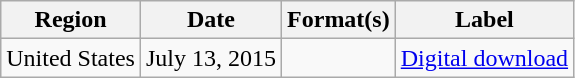<table class="wikitable">
<tr>
<th>Region</th>
<th>Date</th>
<th>Format(s)</th>
<th>Label</th>
</tr>
<tr>
<td rowspan="2">United States</td>
<td>July 13, 2015</td>
<td rowspan="1"></td>
<td><a href='#'>Digital download</a></td>
</tr>
</table>
